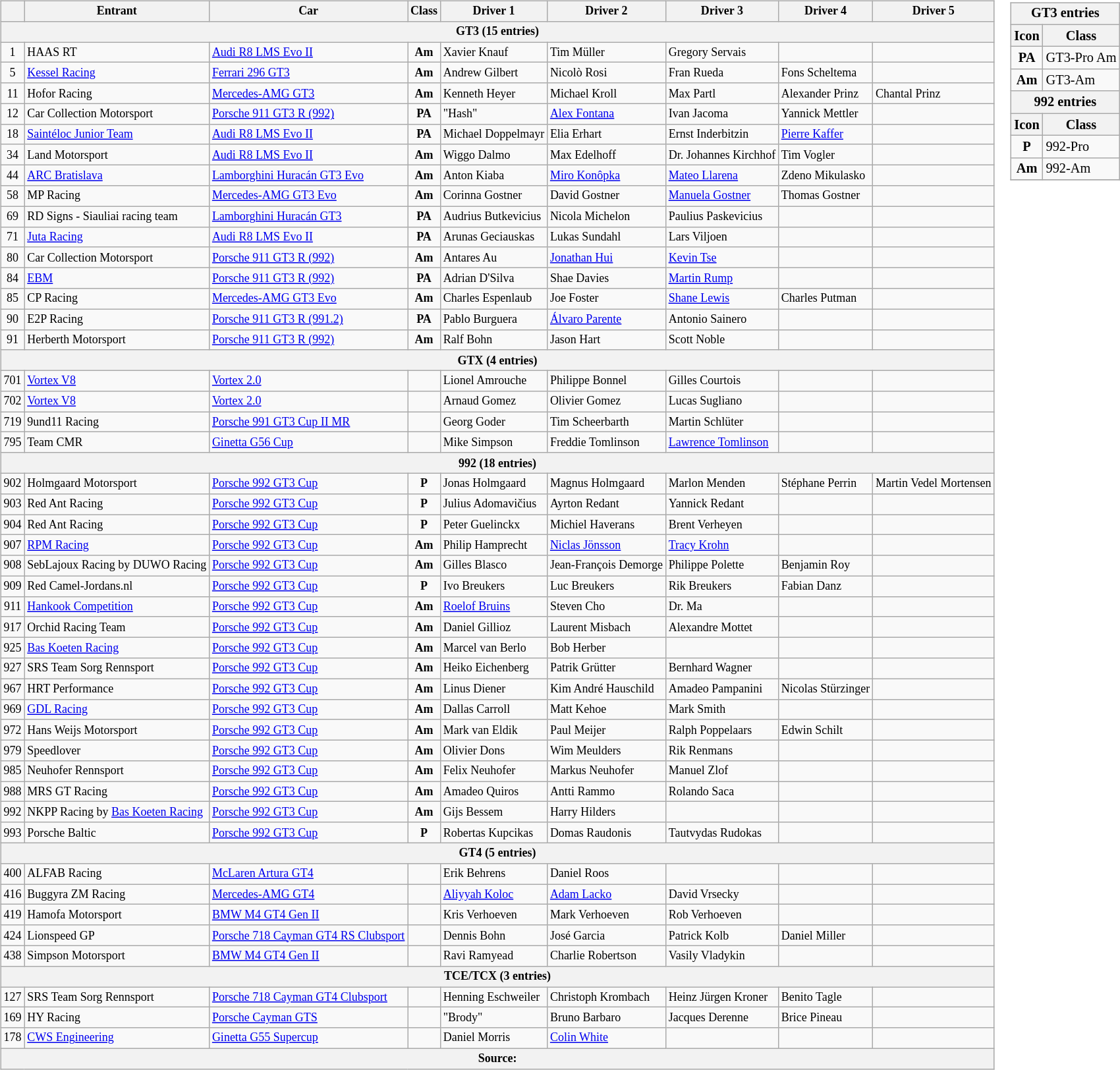<table>
<tr>
<td><br><table class="wikitable" style="font-size: 75%;">
<tr>
<th></th>
<th>Entrant</th>
<th>Car</th>
<th>Class</th>
<th>Driver 1</th>
<th>Driver 2</th>
<th>Driver 3</th>
<th>Driver 4</th>
<th>Driver 5</th>
</tr>
<tr>
<th colspan=9>GT3 (15 entries)</th>
</tr>
<tr>
<td align=center>1</td>
<td> HAAS RT</td>
<td><a href='#'>Audi R8 LMS Evo II</a></td>
<td align=center><strong><span>Am</span></strong></td>
<td> Xavier Knauf</td>
<td> Tim Müller</td>
<td> Gregory Servais</td>
<td></td>
<td></td>
</tr>
<tr>
<td align=center>5</td>
<td> <a href='#'>Kessel Racing</a></td>
<td><a href='#'>Ferrari 296 GT3</a></td>
<td align=center><strong><span>Am</span></strong></td>
<td> Andrew Gilbert</td>
<td> Nicolò Rosi</td>
<td> Fran Rueda</td>
<td> Fons Scheltema</td>
<td></td>
</tr>
<tr>
<td align=center>11</td>
<td> Hofor Racing</td>
<td><a href='#'>Mercedes-AMG GT3</a></td>
<td align=center><strong><span>Am</span></strong></td>
<td> Kenneth Heyer</td>
<td> Michael Kroll</td>
<td> Max Partl</td>
<td> Alexander Prinz</td>
<td> Chantal Prinz</td>
</tr>
<tr>
<td align=center>12</td>
<td> Car Collection Motorsport</td>
<td><a href='#'>Porsche 911 GT3 R (992)</a></td>
<td align=center><strong><span>PA</span></strong></td>
<td> "Hash"</td>
<td> <a href='#'>Alex Fontana</a></td>
<td> Ivan Jacoma</td>
<td> Yannick Mettler</td>
<td></td>
</tr>
<tr>
<td align=center>18</td>
<td> <a href='#'>Saintéloc Junior Team</a></td>
<td><a href='#'>Audi R8 LMS Evo II</a></td>
<td align=center><strong><span>PA</span></strong></td>
<td> Michael Doppelmayr</td>
<td> Elia Erhart</td>
<td> Ernst Inderbitzin</td>
<td> <a href='#'>Pierre Kaffer</a></td>
<td></td>
</tr>
<tr>
<td align=center>34</td>
<td> Land Motorsport</td>
<td><a href='#'>Audi R8 LMS Evo II</a></td>
<td align=center><strong><span>Am</span></strong></td>
<td> Wiggo Dalmo</td>
<td> Max Edelhoff</td>
<td> Dr. Johannes Kirchhof</td>
<td> Tim Vogler</td>
<td></td>
</tr>
<tr>
<td align=center>44</td>
<td> <a href='#'>ARC Bratislava</a></td>
<td><a href='#'>Lamborghini Huracán GT3 Evo</a></td>
<td align=center><strong><span>Am</span></strong></td>
<td> Anton Kiaba</td>
<td> <a href='#'>Miro Konôpka</a></td>
<td> <a href='#'>Mateo Llarena</a></td>
<td> Zdeno Mikulasko</td>
<td></td>
</tr>
<tr>
<td align=center>58</td>
<td> MP Racing</td>
<td><a href='#'>Mercedes-AMG GT3 Evo</a></td>
<td align=center><strong><span>Am</span></strong></td>
<td> Corinna Gostner</td>
<td> David Gostner</td>
<td> <a href='#'>Manuela Gostner</a></td>
<td> Thomas Gostner</td>
<td></td>
</tr>
<tr>
<td align=center>69</td>
<td> RD Signs - Siauliai racing team</td>
<td><a href='#'>Lamborghini Huracán GT3</a></td>
<td align=center><strong><span>PA</span></strong></td>
<td> Audrius Butkevicius</td>
<td> Nicola Michelon</td>
<td> Paulius Paskevicius</td>
<td></td>
<td></td>
</tr>
<tr>
<td align=center>71</td>
<td> <a href='#'>Juta Racing</a></td>
<td><a href='#'>Audi R8 LMS Evo II</a></td>
<td align=center><strong><span>PA</span></strong></td>
<td> Arunas Geciauskas</td>
<td> Lukas Sundahl</td>
<td> Lars Viljoen</td>
<td></td>
<td></td>
</tr>
<tr>
<td align=center>80</td>
<td> Car Collection Motorsport</td>
<td><a href='#'>Porsche 911 GT3 R (992)</a></td>
<td align=center><strong><span>Am</span></strong></td>
<td> Antares Au</td>
<td> <a href='#'>Jonathan Hui</a></td>
<td> <a href='#'>Kevin Tse</a></td>
<td></td>
<td></td>
</tr>
<tr>
<td align=center>84</td>
<td> <a href='#'>EBM</a></td>
<td><a href='#'>Porsche 911 GT3 R (992)</a></td>
<td align=center><strong><span>PA</span></strong></td>
<td> Adrian D'Silva</td>
<td> Shae Davies</td>
<td> <a href='#'>Martin Rump</a></td>
<td></td>
<td></td>
</tr>
<tr>
<td align=center>85</td>
<td> CP Racing</td>
<td><a href='#'>Mercedes-AMG GT3 Evo</a></td>
<td align=center><strong><span>Am</span></strong></td>
<td> Charles Espenlaub</td>
<td> Joe Foster</td>
<td> <a href='#'>Shane Lewis</a></td>
<td> Charles Putman</td>
<td></td>
</tr>
<tr>
<td align=center>90</td>
<td> E2P Racing</td>
<td><a href='#'>Porsche 911 GT3 R (991.2)</a></td>
<td align=center><strong><span>PA</span></strong></td>
<td> Pablo Burguera</td>
<td> <a href='#'>Álvaro Parente</a></td>
<td> Antonio Sainero</td>
<td></td>
<td></td>
</tr>
<tr>
<td align=center>91</td>
<td> Herberth Motorsport</td>
<td><a href='#'>Porsche 911 GT3 R (992)</a></td>
<td align=center><strong><span>Am</span></strong></td>
<td> Ralf Bohn</td>
<td> Jason Hart</td>
<td> Scott Noble</td>
<td></td>
<td></td>
</tr>
<tr>
<th colspan=9>GTX (4 entries)</th>
</tr>
<tr>
<td align=center>701</td>
<td> <a href='#'>Vortex V8</a></td>
<td><a href='#'>Vortex 2.0</a></td>
<td></td>
<td> Lionel Amrouche</td>
<td> Philippe Bonnel</td>
<td> Gilles Courtois</td>
<td></td>
<td></td>
</tr>
<tr>
<td align=center>702</td>
<td> <a href='#'>Vortex V8</a></td>
<td><a href='#'>Vortex 2.0</a></td>
<td></td>
<td> Arnaud Gomez</td>
<td> Olivier Gomez</td>
<td> Lucas Sugliano</td>
<td></td>
<td></td>
</tr>
<tr>
<td align=center>719</td>
<td> 9und11 Racing</td>
<td><a href='#'>Porsche 991 GT3 Cup II MR</a></td>
<td></td>
<td> Georg Goder</td>
<td> Tim Scheerbarth</td>
<td> Martin Schlüter</td>
<td></td>
<td></td>
</tr>
<tr>
<td align=center>795</td>
<td> Team CMR</td>
<td><a href='#'>Ginetta G56 Cup</a></td>
<td></td>
<td> Mike Simpson</td>
<td> Freddie Tomlinson</td>
<td> <a href='#'>Lawrence Tomlinson</a></td>
<td></td>
<td></td>
</tr>
<tr>
<th colspan=9>992 (18 entries)</th>
</tr>
<tr>
<td align=center>902</td>
<td> Holmgaard Motorsport</td>
<td><a href='#'>Porsche 992 GT3 Cup</a></td>
<td align=center><strong><span>P</span></strong></td>
<td> Jonas Holmgaard</td>
<td> Magnus Holmgaard</td>
<td> Marlon Menden</td>
<td> Stéphane Perrin</td>
<td> Martin Vedel Mortensen</td>
</tr>
<tr>
<td align=center>903</td>
<td> Red Ant Racing</td>
<td><a href='#'>Porsche 992 GT3 Cup</a></td>
<td align=center><strong><span>P</span></strong></td>
<td> Julius Adomavičius</td>
<td> Ayrton Redant</td>
<td> Yannick Redant</td>
<td></td>
<td></td>
</tr>
<tr>
<td align=center>904</td>
<td> Red Ant Racing</td>
<td><a href='#'>Porsche 992 GT3 Cup</a></td>
<td align=center><strong><span>P</span></strong></td>
<td> Peter Guelinckx</td>
<td> Michiel Haverans</td>
<td> Brent Verheyen</td>
<td></td>
<td></td>
</tr>
<tr>
<td align=center>907</td>
<td> <a href='#'>RPM Racing</a></td>
<td><a href='#'>Porsche 992 GT3 Cup</a></td>
<td align=center><strong><span>Am</span></strong></td>
<td> Philip Hamprecht</td>
<td> <a href='#'>Niclas Jönsson</a></td>
<td> <a href='#'>Tracy Krohn</a></td>
<td></td>
<td></td>
</tr>
<tr>
<td align=center>908</td>
<td> SebLajoux Racing by DUWO Racing</td>
<td><a href='#'>Porsche 992 GT3 Cup</a></td>
<td align=center><strong><span>Am</span></strong></td>
<td> Gilles Blasco</td>
<td> Jean-François Demorge</td>
<td> Philippe Polette</td>
<td> Benjamin Roy</td>
<td></td>
</tr>
<tr>
<td align=center>909</td>
<td> Red Camel-Jordans.nl</td>
<td><a href='#'>Porsche 992 GT3 Cup</a></td>
<td align=center><strong><span>P</span></strong></td>
<td> Ivo Breukers</td>
<td> Luc Breukers</td>
<td> Rik Breukers</td>
<td> Fabian Danz</td>
<td></td>
</tr>
<tr>
<td align=center>911</td>
<td> <a href='#'>Hankook Competition</a></td>
<td><a href='#'>Porsche 992 GT3 Cup</a></td>
<td align=center><strong><span>Am</span></strong></td>
<td> <a href='#'>Roelof Bruins</a></td>
<td> Steven Cho</td>
<td> Dr. Ma</td>
<td></td>
<td></td>
</tr>
<tr>
<td align=center>917</td>
<td> Orchid Racing Team</td>
<td><a href='#'>Porsche 992 GT3 Cup</a></td>
<td align=center><strong><span>Am</span></strong></td>
<td> Daniel Gillioz</td>
<td> Laurent Misbach</td>
<td> Alexandre Mottet</td>
<td></td>
<td></td>
</tr>
<tr>
<td align=center>925</td>
<td> <a href='#'>Bas Koeten Racing</a></td>
<td><a href='#'>Porsche 992 GT3 Cup</a></td>
<td align=center><strong><span>Am</span></strong></td>
<td> Marcel van Berlo</td>
<td> Bob Herber</td>
<td></td>
<td></td>
<td></td>
</tr>
<tr>
<td align=center>927</td>
<td> SRS Team Sorg Rennsport</td>
<td><a href='#'>Porsche 992 GT3 Cup</a></td>
<td align=center><strong><span>Am</span></strong></td>
<td> Heiko Eichenberg</td>
<td> Patrik Grütter</td>
<td> Bernhard Wagner</td>
<td></td>
<td></td>
</tr>
<tr>
<td align=center>967</td>
<td> HRT Performance</td>
<td><a href='#'>Porsche 992 GT3 Cup</a></td>
<td align=center><strong><span>Am</span></strong></td>
<td> Linus Diener</td>
<td> Kim André Hauschild</td>
<td> Amadeo Pampanini</td>
<td> Nicolas Stürzinger</td>
<td></td>
</tr>
<tr>
<td align=center>969</td>
<td> <a href='#'>GDL Racing</a></td>
<td><a href='#'>Porsche 992 GT3 Cup</a></td>
<td align=center><strong><span>Am</span></strong></td>
<td> Dallas Carroll</td>
<td> Matt Kehoe</td>
<td> Mark Smith</td>
<td></td>
<td></td>
</tr>
<tr>
<td align=center>972</td>
<td> Hans Weijs Motorsport</td>
<td><a href='#'>Porsche 992 GT3 Cup</a></td>
<td align=center><strong><span>Am</span></strong></td>
<td> Mark van Eldik</td>
<td> Paul Meijer</td>
<td> Ralph Poppelaars</td>
<td> Edwin Schilt</td>
<td></td>
</tr>
<tr>
<td align=center>979</td>
<td> Speedlover</td>
<td><a href='#'>Porsche 992 GT3 Cup</a></td>
<td align=center><strong><span>Am</span></strong></td>
<td> Olivier Dons</td>
<td> Wim Meulders</td>
<td> Rik Renmans</td>
<td></td>
<td></td>
</tr>
<tr>
<td align=center>985</td>
<td> Neuhofer Rennsport</td>
<td><a href='#'>Porsche 992 GT3 Cup</a></td>
<td align=center><strong><span>Am</span></strong></td>
<td> Felix Neuhofer</td>
<td> Markus Neuhofer</td>
<td> Manuel Zlof</td>
<td></td>
<td></td>
</tr>
<tr>
<td align=center>988</td>
<td> MRS GT Racing</td>
<td><a href='#'>Porsche 992 GT3 Cup</a></td>
<td align=center><strong><span>Am</span></strong></td>
<td> Amadeo Quiros</td>
<td> Antti Rammo</td>
<td> Rolando Saca</td>
<td></td>
<td></td>
</tr>
<tr>
<td align=center>992</td>
<td> NKPP Racing by <a href='#'>Bas Koeten Racing</a></td>
<td><a href='#'>Porsche 992 GT3 Cup</a></td>
<td align=center><strong><span>Am</span></strong></td>
<td> Gijs Bessem</td>
<td> Harry Hilders</td>
<td></td>
<td></td>
<td></td>
</tr>
<tr>
<td align=center>993</td>
<td> Porsche Baltic</td>
<td><a href='#'>Porsche 992 GT3 Cup</a></td>
<td align=center><strong><span>P</span></strong></td>
<td> Robertas Kupcikas</td>
<td> Domas Raudonis</td>
<td> Tautvydas Rudokas</td>
<td></td>
<td></td>
</tr>
<tr>
<th colspan=9>GT4 (5 entries)</th>
</tr>
<tr>
<td align=center>400</td>
<td> ALFAB Racing</td>
<td><a href='#'>McLaren Artura GT4</a></td>
<td></td>
<td> Erik Behrens</td>
<td> Daniel Roos</td>
<td></td>
<td></td>
<td></td>
</tr>
<tr>
<td align=center>416</td>
<td> Buggyra ZM Racing</td>
<td><a href='#'>Mercedes-AMG GT4</a></td>
<td></td>
<td> <a href='#'>Aliyyah Koloc</a></td>
<td> <a href='#'>Adam Lacko</a></td>
<td> David Vrsecky</td>
<td></td>
<td></td>
</tr>
<tr>
<td align=center>419</td>
<td> Hamofa Motorsport</td>
<td><a href='#'>BMW M4 GT4 Gen II</a></td>
<td></td>
<td> Kris Verhoeven</td>
<td> Mark Verhoeven</td>
<td> Rob Verhoeven</td>
<td></td>
<td></td>
</tr>
<tr>
<td align=center>424</td>
<td> Lionspeed GP</td>
<td><a href='#'>Porsche 718 Cayman GT4 RS Clubsport</a></td>
<td></td>
<td> Dennis Bohn</td>
<td> José Garcia</td>
<td> Patrick Kolb</td>
<td> Daniel Miller</td>
<td></td>
</tr>
<tr>
<td align=center>438</td>
<td> Simpson Motorsport</td>
<td><a href='#'>BMW M4 GT4 Gen II</a></td>
<td></td>
<td> Ravi Ramyead</td>
<td> Charlie Robertson</td>
<td> Vasily Vladykin</td>
<td></td>
<td></td>
</tr>
<tr>
<th colspan=9>TCE/TCX (3 entries)</th>
</tr>
<tr>
<td align=center>127</td>
<td> SRS Team Sorg Rennsport</td>
<td><a href='#'>Porsche 718 Cayman GT4 Clubsport</a></td>
<td></td>
<td> Henning Eschweiler</td>
<td> Christoph Krombach</td>
<td> Heinz Jürgen Kroner</td>
<td> Benito Tagle</td>
<td></td>
</tr>
<tr>
<td align=center>169</td>
<td> HY Racing</td>
<td><a href='#'>Porsche Cayman GTS</a></td>
<td></td>
<td> "Brody"</td>
<td> Bruno Barbaro</td>
<td> Jacques Derenne</td>
<td> Brice Pineau</td>
<td></td>
</tr>
<tr>
<td align=center>178</td>
<td> <a href='#'>CWS Engineering</a></td>
<td><a href='#'>Ginetta G55 Supercup</a></td>
<td></td>
<td> Daniel Morris</td>
<td> <a href='#'>Colin White</a></td>
<td></td>
<td></td>
<td></td>
</tr>
<tr>
<th colspan=9>Source:</th>
</tr>
</table>
</td>
<td valign="top"><br><table class="wikitable" style="font-size: 85%;">
<tr>
<th colspan="2">GT3 entries</th>
</tr>
<tr>
<th>Icon</th>
<th>Class</th>
</tr>
<tr>
<td align="center"><strong><span>PA</span></strong></td>
<td>GT3-Pro Am</td>
</tr>
<tr>
<td align="center"><strong><span>Am</span></strong></td>
<td>GT3-Am</td>
</tr>
<tr>
<th colspan="2">992 entries</th>
</tr>
<tr>
<th>Icon</th>
<th>Class</th>
</tr>
<tr>
<td align="center"><strong><span>P</span></strong></td>
<td>992-Pro</td>
</tr>
<tr>
<td align="center"><strong><span>Am</span></strong></td>
<td>992-Am</td>
</tr>
<tr>
</tr>
</table>
</td>
</tr>
</table>
